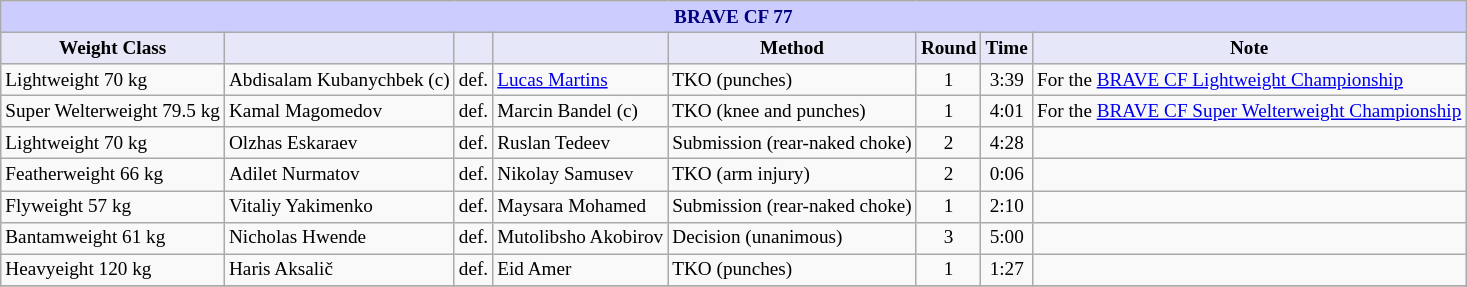<table class="wikitable" style="font-size: 80%;">
<tr>
<th colspan="8" style="background-color: #ccf; color: #000080; text-align: center;"><strong>BRAVE CF 77</strong></th>
</tr>
<tr>
<th colspan="1" style="background-color: #E6E8FA; color: #000000; text-align: center;">Weight Class</th>
<th colspan="1" style="background-color: #E6E8FA; color: #000000; text-align: center;"></th>
<th colspan="1" style="background-color: #E6E8FA; color: #000000; text-align: center;"></th>
<th colspan="1" style="background-color: #E6E8FA; color: #000000; text-align: center;"></th>
<th colspan="1" style="background-color: #E6E8FA; color: #000000; text-align: center;">Method</th>
<th colspan="1" style="background-color: #E6E8FA; color: #000000; text-align: center;">Round</th>
<th colspan="1" style="background-color: #E6E8FA; color: #000000; text-align: center;">Time</th>
<th colspan="1" style="background-color: #E6E8FA; color: #000000; text-align: center;">Note</th>
</tr>
<tr>
<td>Lightweight 70 kg</td>
<td> Abdisalam Kubanychbek (c)</td>
<td>def.</td>
<td> <a href='#'>Lucas Martins</a></td>
<td>TKO (punches)</td>
<td align=center>1</td>
<td align=center>3:39</td>
<td>For the <a href='#'>BRAVE CF Lightweight Championship</a></td>
</tr>
<tr>
<td>Super Welterweight 79.5 kg</td>
<td> Kamal Magomedov</td>
<td>def.</td>
<td> Marcin Bandel (c)</td>
<td>TKO (knee and punches)</td>
<td align=center>1</td>
<td align=center>4:01</td>
<td>For the <a href='#'>BRAVE CF Super Welterweight Championship</a></td>
</tr>
<tr>
<td>Lightweight 70 kg</td>
<td> Olzhas Eskaraev</td>
<td>def.</td>
<td> Ruslan Tedeev</td>
<td>Submission (rear-naked choke)</td>
<td align=center>2</td>
<td align=center>4:28</td>
<td></td>
</tr>
<tr>
<td>Featherweight 66 kg</td>
<td> Adilet Nurmatov</td>
<td>def.</td>
<td> Nikolay Samusev</td>
<td>TKO (arm injury)</td>
<td align=center>2</td>
<td align=center>0:06</td>
<td></td>
</tr>
<tr>
<td>Flyweight 57 kg</td>
<td> Vitaliy Yakimenko</td>
<td>def.</td>
<td> Maysara Mohamed</td>
<td>Submission (rear-naked choke)</td>
<td align=center>1</td>
<td align=center>2:10</td>
<td></td>
</tr>
<tr>
<td>Bantamweight 61 kg</td>
<td> Nicholas Hwende</td>
<td>def.</td>
<td> Mutolibsho Akobirov</td>
<td>Decision (unanimous)</td>
<td align=center>3</td>
<td align=center>5:00</td>
<td></td>
</tr>
<tr>
<td>Heavyeight 120 kg</td>
<td> Haris Aksalič</td>
<td>def.</td>
<td> Eid Amer</td>
<td>TKO (punches)</td>
<td align=center>1</td>
<td align=center>1:27</td>
<td></td>
</tr>
<tr>
</tr>
</table>
